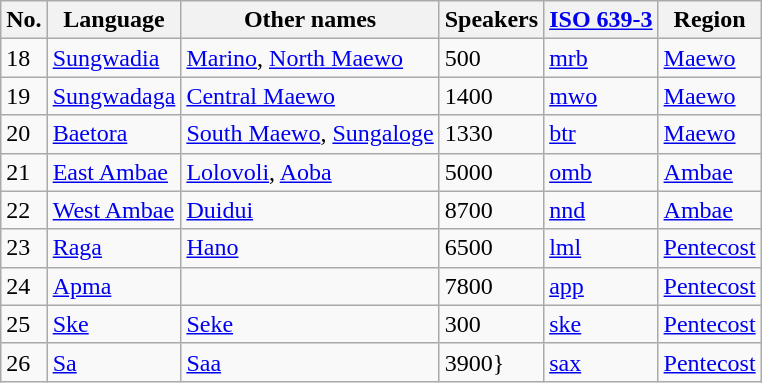<table class="wikitable sortable">
<tr>
<th>No.</th>
<th>Language</th>
<th>Other names</th>
<th>Speakers</th>
<th><a href='#'>ISO 639-3</a></th>
<th>Region</th>
</tr>
<tr>
<td>18</td>
<td><a href='#'>Sungwadia</a></td>
<td><a href='#'>Marino</a>, <a href='#'>North Maewo</a></td>
<td>500</td>
<td><a href='#'>mrb</a></td>
<td><a href='#'>Maewo</a></td>
</tr>
<tr>
<td>19</td>
<td><a href='#'>Sungwadaga</a></td>
<td><a href='#'>Central Maewo</a></td>
<td>1400</td>
<td><a href='#'>mwo</a></td>
<td><a href='#'>Maewo</a></td>
</tr>
<tr>
<td>20</td>
<td><a href='#'>Baetora</a></td>
<td><a href='#'>South Maewo</a>, <a href='#'>Sungaloge</a></td>
<td>1330</td>
<td><a href='#'>btr</a></td>
<td><a href='#'>Maewo</a></td>
</tr>
<tr>
<td>21</td>
<td><a href='#'>East Ambae</a></td>
<td><a href='#'>Lolovoli</a>, <a href='#'>Aoba</a></td>
<td>5000</td>
<td><a href='#'>omb</a></td>
<td><a href='#'>Ambae</a></td>
</tr>
<tr>
<td>22</td>
<td><a href='#'>West Ambae</a></td>
<td><a href='#'>Duidui</a></td>
<td>8700</td>
<td><a href='#'>nnd</a></td>
<td><a href='#'>Ambae</a></td>
</tr>
<tr>
<td>23</td>
<td><a href='#'>Raga</a></td>
<td><a href='#'>Hano</a></td>
<td>6500</td>
<td><a href='#'>lml</a></td>
<td><a href='#'>Pentecost</a></td>
</tr>
<tr>
<td>24</td>
<td><a href='#'>Apma</a></td>
<td></td>
<td>7800</td>
<td><a href='#'>app</a></td>
<td><a href='#'>Pentecost</a></td>
</tr>
<tr>
<td>25</td>
<td><a href='#'>Ske</a></td>
<td><a href='#'>Seke</a></td>
<td>300</td>
<td><a href='#'>ske</a></td>
<td><a href='#'>Pentecost</a></td>
</tr>
<tr>
<td>26</td>
<td><a href='#'>Sa</a></td>
<td><a href='#'>Saa</a></td>
<td>3900}</td>
<td><a href='#'>sax</a></td>
<td><a href='#'>Pentecost</a></td>
</tr>
</table>
